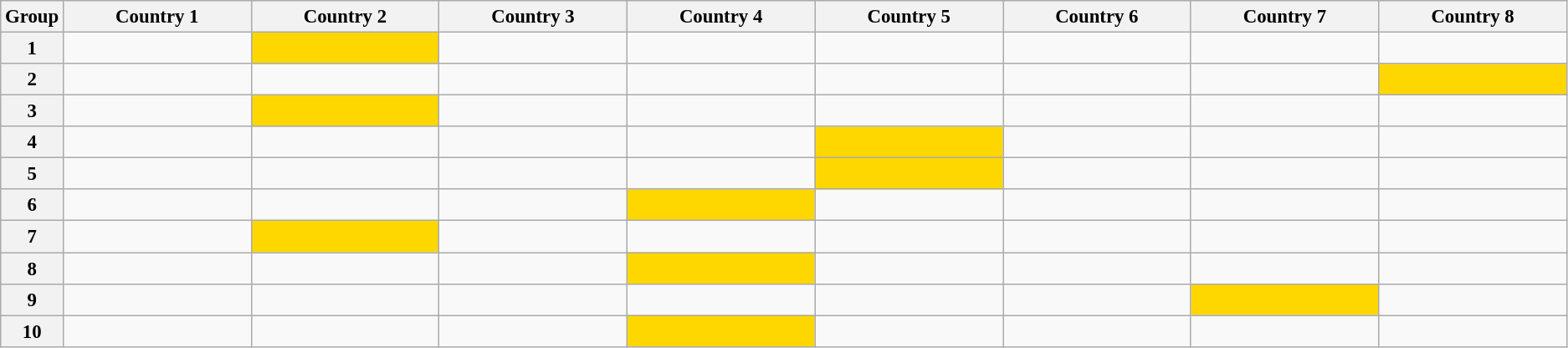<table class="wikitable sortable" style="font-size: 95%;">
<tr>
<th>Group</th>
<th width="180">Country 1</th>
<th width="180">Country 2</th>
<th width="180">Country 3</th>
<th width="180">Country 4</th>
<th width="180">Country 5</th>
<th width="180">Country 6</th>
<th width="180">Country 7</th>
<th width="180">Country 8</th>
</tr>
<tr>
<th>1</th>
<td></td>
<td bgcolor="gold"></td>
<td><s></s></td>
<td></td>
<td></td>
<td></td>
<td></td>
<td></td>
</tr>
<tr>
<th>2</th>
<td><s></s></td>
<td></td>
<td></td>
<td></td>
<td></td>
<td></td>
<td></td>
<td bgcolor="gold"></td>
</tr>
<tr>
<th>3</th>
<td></td>
<td bgcolor="gold"></td>
<td></td>
<td></td>
<td></td>
<td></td>
<td></td>
<td></td>
</tr>
<tr>
<th>4</th>
<td></td>
<td></td>
<td></td>
<td></td>
<td bgcolor="gold"></td>
<td></td>
<td></td>
<td></td>
</tr>
<tr>
<th>5</th>
<td></td>
<td></td>
<td></td>
<td></td>
<td bgcolor="gold"></td>
<td></td>
<td></td>
<td></td>
</tr>
<tr>
<th>6</th>
<td></td>
<td></td>
<td></td>
<td bgcolor="gold"></td>
<td></td>
<td></td>
<td></td>
<td></td>
</tr>
<tr>
<th>7</th>
<td></td>
<td bgcolor="gold"></td>
<td></td>
<td></td>
<td></td>
<td></td>
<td></td>
<td></td>
</tr>
<tr>
<th>8</th>
<td></td>
<td></td>
<td><s></s></td>
<td bgcolor="gold"></td>
<td></td>
<td></td>
<td></td>
<td></td>
</tr>
<tr>
<th>9</th>
<td></td>
<td></td>
<td></td>
<td></td>
<td></td>
<td><s></s></td>
<td bgcolor="gold"></td>
<td></td>
</tr>
<tr>
<th>10</th>
<td></td>
<td></td>
<td></td>
<td bgcolor="gold"></td>
<td></td>
<td></td>
<td></td>
<td></td>
</tr>
</table>
